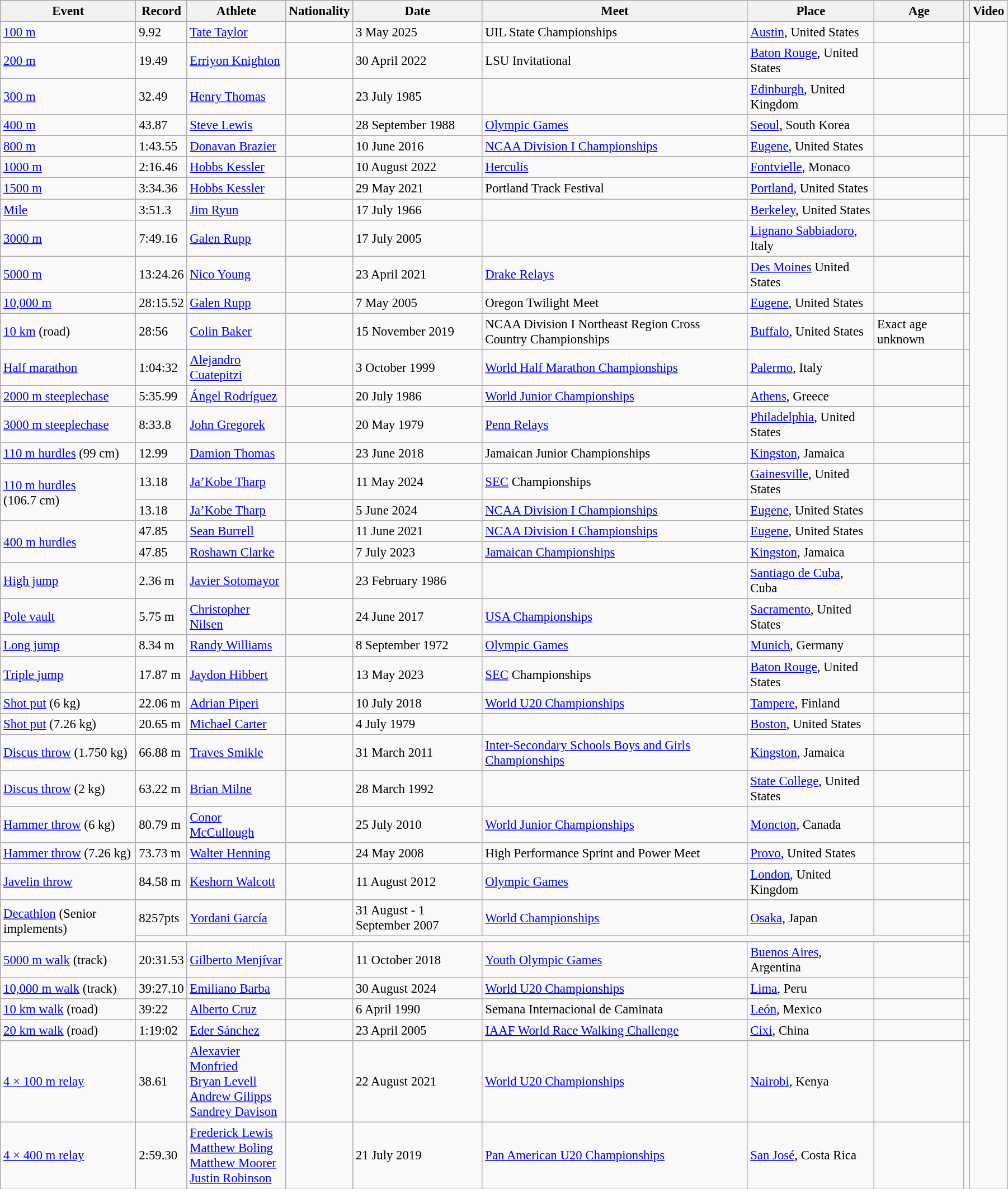<table class="wikitable" style="font-size:95%; width: 95%;">
<tr>
<th>Event</th>
<th>Record</th>
<th>Athlete</th>
<th>Nationality</th>
<th>Date</th>
<th>Meet</th>
<th>Place</th>
<th>Age</th>
<th></th>
<th>Video</th>
</tr>
<tr>
<td><a href='#'>100 m</a></td>
<td>9.92 </td>
<td><a href='#'>Tate Taylor</a></td>
<td></td>
<td>3 May 2025</td>
<td>UIL State Championships</td>
<td><a href='#'>Austin</a>, United States</td>
<td></td>
<td></td>
</tr>
<tr>
<td><a href='#'>200 m</a></td>
<td>19.49 </td>
<td><a href='#'>Erriyon Knighton</a></td>
<td></td>
<td>30 April 2022</td>
<td>LSU Invitational</td>
<td><a href='#'>Baton Rouge</a>, United States</td>
<td></td>
<td></td>
</tr>
<tr>
<td><a href='#'>300 m</a></td>
<td>32.49</td>
<td><a href='#'>Henry Thomas</a></td>
<td></td>
<td>23 July 1985</td>
<td></td>
<td><a href='#'>Edinburgh</a>, United Kingdom</td>
<td></td>
<td></td>
</tr>
<tr>
<td><a href='#'>400 m</a></td>
<td>43.87</td>
<td><a href='#'>Steve Lewis</a></td>
<td></td>
<td>28 September 1988</td>
<td><a href='#'>Olympic Games</a></td>
<td><a href='#'>Seoul</a>, South Korea</td>
<td></td>
<td></td>
<td></td>
</tr>
<tr>
<td><a href='#'>800 m</a></td>
<td>1:43.55</td>
<td><a href='#'>Donavan Brazier</a></td>
<td></td>
<td>10 June 2016</td>
<td><a href='#'>NCAA Division I Championships</a></td>
<td><a href='#'>Eugene</a>, United States</td>
<td></td>
<td></td>
</tr>
<tr>
<td><a href='#'>1000 m</a></td>
<td>2:16.46</td>
<td><a href='#'>Hobbs Kessler</a></td>
<td></td>
<td>10 August 2022</td>
<td><a href='#'>Herculis</a></td>
<td><a href='#'>Fontvielle</a>, Monaco</td>
<td></td>
<td></td>
</tr>
<tr>
<td><a href='#'>1500 m</a></td>
<td>3:34.36</td>
<td><a href='#'>Hobbs Kessler</a></td>
<td></td>
<td>29 May 2021</td>
<td>Portland Track Festival</td>
<td><a href='#'>Portland</a>, United States</td>
<td></td>
<td></td>
</tr>
<tr>
<td><a href='#'>Mile</a></td>
<td>3:51.3 </td>
<td><a href='#'>Jim Ryun</a></td>
<td></td>
<td>17 July 1966</td>
<td></td>
<td><a href='#'>Berkeley</a>, United States</td>
<td></td>
<td></td>
</tr>
<tr>
<td><a href='#'>3000 m</a></td>
<td>7:49.16</td>
<td><a href='#'>Galen Rupp</a></td>
<td></td>
<td>17 July 2005</td>
<td></td>
<td><a href='#'>Lignano Sabbiadoro</a>, Italy</td>
<td></td>
<td></td>
</tr>
<tr>
<td><a href='#'>5000 m</a></td>
<td>13:24.26</td>
<td><a href='#'>Nico Young</a></td>
<td></td>
<td>23 April 2021</td>
<td><a href='#'>Drake Relays</a></td>
<td><a href='#'>Des Moines</a> United States</td>
<td></td>
<td></td>
</tr>
<tr>
<td><a href='#'>10,000 m</a></td>
<td>28:15.52</td>
<td><a href='#'>Galen Rupp</a></td>
<td></td>
<td>7 May 2005</td>
<td>Oregon Twilight Meet</td>
<td><a href='#'>Eugene</a>, United States</td>
<td></td>
<td></td>
</tr>
<tr>
<td><a href='#'>10 km</a> (road)</td>
<td>28:56</td>
<td><a href='#'>Colin Baker</a></td>
<td></td>
<td>15 November 2019</td>
<td>NCAA Division I Northeast Region Cross Country Championships</td>
<td><a href='#'>Buffalo</a>, United States</td>
<td>Exact age unknown</td>
<td></td>
</tr>
<tr>
<td><a href='#'>Half marathon</a></td>
<td>1:04:32</td>
<td><a href='#'>Alejandro Cuatepitzi</a></td>
<td></td>
<td>3 October 1999</td>
<td><a href='#'>World Half Marathon Championships</a></td>
<td><a href='#'>Palermo</a>, Italy</td>
<td></td>
<td></td>
</tr>
<tr>
<td><a href='#'>2000 m steeplechase</a></td>
<td>5:35.99</td>
<td><a href='#'>Ángel Rodríguez</a></td>
<td></td>
<td>20 July 1986</td>
<td><a href='#'>World Junior Championships</a></td>
<td><a href='#'>Athens</a>, Greece</td>
<td></td>
<td></td>
</tr>
<tr>
<td><a href='#'>3000 m steeplechase</a></td>
<td>8:33.8 </td>
<td><a href='#'>John Gregorek</a></td>
<td></td>
<td>20 May 1979</td>
<td><a href='#'>Penn Relays</a></td>
<td><a href='#'>Philadelphia</a>, United States</td>
<td></td>
<td></td>
</tr>
<tr>
<td><a href='#'>110 m hurdles</a> (99 cm)</td>
<td>12.99 </td>
<td><a href='#'>Damion Thomas</a></td>
<td></td>
<td>23 June 2018</td>
<td>Jamaican Junior Championships</td>
<td><a href='#'>Kingston</a>, Jamaica</td>
<td></td>
<td></td>
</tr>
<tr>
<td rowspan=2><a href='#'>110 m hurdles</a> (106.7 cm)</td>
<td>13.18 </td>
<td><a href='#'>Ja’Kobe Tharp</a></td>
<td></td>
<td>11 May 2024</td>
<td><a href='#'>SEC</a> Championships</td>
<td><a href='#'>Gainesville</a>, United States</td>
<td></td>
<td></td>
</tr>
<tr>
<td>13.18 </td>
<td><a href='#'>Ja’Kobe Tharp</a></td>
<td></td>
<td>5 June 2024</td>
<td><a href='#'>NCAA Division I Championships</a></td>
<td><a href='#'>Eugene</a>, United States</td>
<td></td>
<td></td>
</tr>
<tr>
<td rowspan=2><a href='#'>400 m hurdles</a></td>
<td>47.85</td>
<td><a href='#'>Sean Burrell</a></td>
<td></td>
<td>11 June 2021</td>
<td><a href='#'>NCAA Division I Championships</a></td>
<td><a href='#'>Eugene</a>, United States</td>
<td></td>
<td></td>
</tr>
<tr>
<td>47.85</td>
<td><a href='#'>Roshawn Clarke</a></td>
<td></td>
<td>7 July 2023</td>
<td><a href='#'>Jamaican Championships</a></td>
<td><a href='#'>Kingston</a>, Jamaica</td>
<td></td>
<td></td>
</tr>
<tr>
<td><a href='#'>High jump</a></td>
<td>2.36 m</td>
<td><a href='#'>Javier Sotomayor</a></td>
<td></td>
<td>23 February 1986</td>
<td></td>
<td><a href='#'>Santiago de Cuba</a>, Cuba</td>
<td></td>
<td></td>
</tr>
<tr>
<td><a href='#'>Pole vault</a></td>
<td>5.75 m</td>
<td><a href='#'>Christopher Nilsen</a></td>
<td></td>
<td>24 June 2017</td>
<td><a href='#'>USA Championships</a></td>
<td><a href='#'>Sacramento</a>, United States</td>
<td></td>
<td></td>
</tr>
<tr>
<td><a href='#'>Long jump</a></td>
<td>8.34 m </td>
<td><a href='#'>Randy Williams</a></td>
<td></td>
<td>8 September 1972</td>
<td><a href='#'>Olympic Games</a></td>
<td><a href='#'>Munich</a>, Germany</td>
<td></td>
<td></td>
</tr>
<tr>
<td><a href='#'>Triple jump</a></td>
<td>17.87 m<br></td>
<td><a href='#'>Jaydon Hibbert</a></td>
<td></td>
<td>13 May 2023</td>
<td><a href='#'>SEC</a> Championships</td>
<td><a href='#'>Baton Rouge</a>, United States</td>
<td></td>
<td></td>
</tr>
<tr>
<td><a href='#'>Shot put</a> (6 kg)</td>
<td>22.06 m</td>
<td><a href='#'>Adrian Piperi</a></td>
<td></td>
<td>10 July 2018</td>
<td><a href='#'>World U20 Championships</a></td>
<td><a href='#'>Tampere</a>, Finland</td>
<td></td>
<td></td>
</tr>
<tr>
<td><a href='#'>Shot put</a> (7.26 kg)</td>
<td>20.65 m</td>
<td><a href='#'>Michael Carter</a></td>
<td></td>
<td>4 July 1979</td>
<td></td>
<td><a href='#'>Boston</a>, United States</td>
<td></td>
<td></td>
</tr>
<tr>
<td><a href='#'>Discus throw</a> (1.750 kg)</td>
<td>66.88 m</td>
<td><a href='#'>Traves Smikle</a></td>
<td></td>
<td>31 March 2011</td>
<td><a href='#'>Inter-Secondary Schools Boys and Girls Championships</a></td>
<td><a href='#'>Kingston</a>, Jamaica</td>
<td></td>
<td></td>
</tr>
<tr>
<td><a href='#'>Discus throw</a> (2 kg)</td>
<td>63.22 m</td>
<td><a href='#'>Brian Milne</a></td>
<td></td>
<td>28 March 1992</td>
<td></td>
<td><a href='#'>State College</a>, United States</td>
<td></td>
<td></td>
</tr>
<tr>
<td><a href='#'>Hammer throw</a> (6 kg)</td>
<td>80.79 m</td>
<td><a href='#'>Conor McCullough</a></td>
<td></td>
<td>25 July 2010</td>
<td><a href='#'>World Junior Championships</a></td>
<td><a href='#'>Moncton</a>, Canada</td>
<td></td>
<td></td>
</tr>
<tr>
<td><a href='#'>Hammer throw</a> (7.26 kg)</td>
<td>73.73 m</td>
<td><a href='#'>Walter Henning</a></td>
<td></td>
<td>24 May 2008</td>
<td>High Performance Sprint and Power Meet</td>
<td><a href='#'>Provo</a>, United States</td>
<td></td>
<td></td>
</tr>
<tr>
<td><a href='#'>Javelin throw</a></td>
<td>84.58 m</td>
<td><a href='#'>Keshorn Walcott</a></td>
<td></td>
<td>11 August 2012</td>
<td><a href='#'>Olympic Games</a></td>
<td><a href='#'>London</a>, United Kingdom</td>
<td></td>
<td></td>
</tr>
<tr>
<td rowspan=2><a href='#'>Decathlon</a> (Senior implements)</td>
<td>8257pts</td>
<td><a href='#'>Yordani García</a></td>
<td></td>
<td>31 August - 1 September 2007</td>
<td><a href='#'>World Championships</a></td>
<td><a href='#'>Osaka</a>, Japan</td>
<td></td>
<td></td>
</tr>
<tr>
<td colspan=7></td>
<td></td>
</tr>
<tr>
<td><a href='#'>5000 m walk</a> (track)</td>
<td>20:31.53</td>
<td><a href='#'>Gilberto Menjívar</a></td>
<td></td>
<td>11 October 2018</td>
<td><a href='#'>Youth Olympic Games</a></td>
<td><a href='#'>Buenos Aires</a>, Argentina</td>
<td></td>
<td></td>
</tr>
<tr>
<td><a href='#'>10,000 m walk</a> (track)</td>
<td>39:27.10</td>
<td><a href='#'>Emiliano Barba</a></td>
<td></td>
<td>30 August 2024</td>
<td><a href='#'>World U20 Championships</a></td>
<td><a href='#'>Lima</a>, Peru</td>
<td></td>
<td></td>
</tr>
<tr>
<td><a href='#'>10 km walk</a> (road)</td>
<td>39:22</td>
<td><a href='#'>Alberto Cruz</a></td>
<td></td>
<td>6 April 1990</td>
<td>Semana Internacional de Caminata</td>
<td><a href='#'>León</a>, Mexico</td>
<td></td>
<td></td>
</tr>
<tr>
<td><a href='#'>20 km walk</a> (road)</td>
<td>1:19:02</td>
<td><a href='#'>Eder Sánchez</a></td>
<td></td>
<td>23 April 2005</td>
<td><a href='#'>IAAF World Race Walking Challenge</a></td>
<td><a href='#'>Cixi</a>, China</td>
<td></td>
<td></td>
</tr>
<tr>
<td><a href='#'>4 × 100 m relay</a></td>
<td>38.61 </td>
<td><a href='#'>Alexavier Monfried</a><br><a href='#'>Bryan Levell</a><br><a href='#'>Andrew Gilipps</a><br><a href='#'>Sandrey Davison</a></td>
<td></td>
<td>22 August 2021</td>
<td><a href='#'>World U20 Championships</a></td>
<td><a href='#'>Nairobi</a>, Kenya</td>
<td><br><br><br></td>
<td></td>
</tr>
<tr>
<td><a href='#'>4 × 400 m relay</a></td>
<td>2:59.30</td>
<td><a href='#'>Frederick Lewis</a><br><a href='#'>Matthew Boling</a><br><a href='#'>Matthew Moorer</a><br><a href='#'>Justin Robinson</a></td>
<td></td>
<td>21 July 2019</td>
<td><a href='#'>Pan American U20 Championships</a></td>
<td><a href='#'>San José</a>, Costa Rica</td>
<td><br><br></td>
<td></td>
</tr>
</table>
